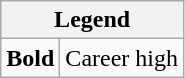<table class="wikitable mw-collapsible mw-collapsed">
<tr>
<th colspan="2">Legend</th>
</tr>
<tr>
<td><strong>Bold</strong></td>
<td>Career high</td>
</tr>
</table>
